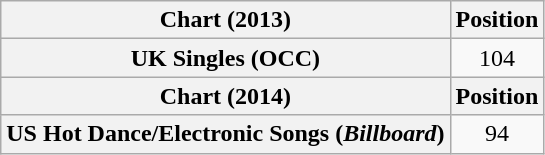<table class="wikitable plainrowheaders" style="text-align:center">
<tr>
<th scope="col">Chart (2013)</th>
<th scope="col">Position</th>
</tr>
<tr>
<th scope="row">UK Singles (OCC)</th>
<td>104</td>
</tr>
<tr>
<th scope="col">Chart (2014)</th>
<th scope="col">Position</th>
</tr>
<tr>
<th scope="row">US Hot Dance/Electronic Songs (<em>Billboard</em>)</th>
<td>94</td>
</tr>
</table>
